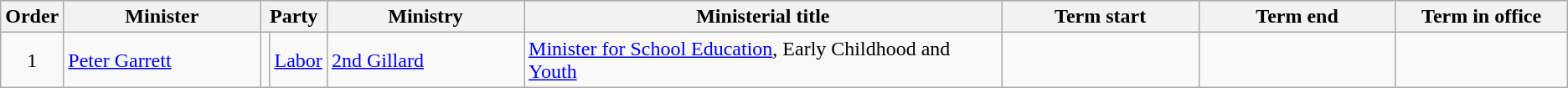<table class="wikitable">
<tr>
<th width=5>Order</th>
<th width=150>Minister</th>
<th width=75 colspan=2>Party</th>
<th width=150>Ministry</th>
<th width=375>Ministerial title</th>
<th width=150>Term start</th>
<th width=150>Term end</th>
<th width=130>Term in office</th>
</tr>
<tr>
<td align=center>1</td>
<td><a href='#'>Peter Garrett</a></td>
<td></td>
<td><a href='#'>Labor</a></td>
<td><a href='#'>2nd Gillard</a></td>
<td><a href='#'>Minister for School Education</a>, Early Childhood and <a href='#'>Youth</a></td>
<td align=center></td>
<td align=center></td>
<td align=right><strong></strong></td>
</tr>
</table>
